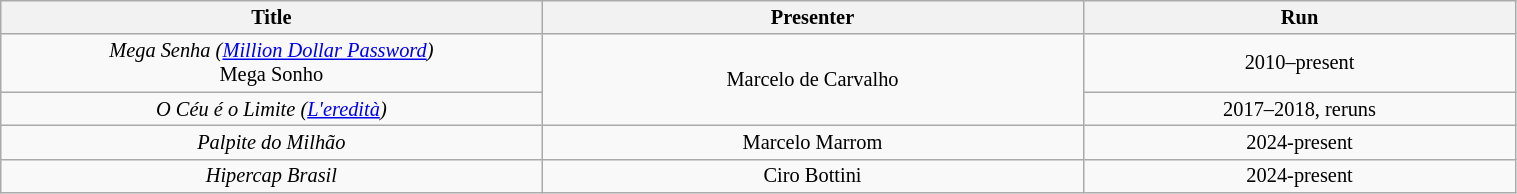<table class="wikitable sortable" style="width:80%; font-size:85%;">
<tr>
<th style="width:25%;">Title</th>
<th style="width:25%;">Presenter</th>
<th style="width:20%;">Run</th>
</tr>
<tr align=center>
<td><em>Mega Senha (<a href='#'>Million Dollar Password</a>)</em> <br> Mega Sonho</td>
<td rowspan="2">Marcelo de Carvalho</td>
<td>2010–present</td>
</tr>
<tr align=center>
<td><em>O Céu é o Limite (<a href='#'>L'eredità</a>)</em></td>
<td>2017–2018, reruns</td>
</tr>
<tr align=center>
<td><em>Palpite do Milhão</em></td>
<td>Marcelo Marrom</td>
<td>2024-present</td>
</tr>
<tr align=center>
<td><em>Hipercap Brasil</em></td>
<td>Ciro Bottini</td>
<td>2024-present</td>
</tr>
</table>
